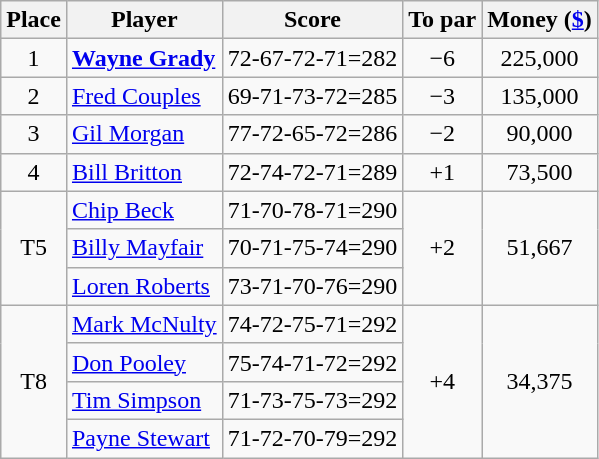<table class="wikitable">
<tr>
<th>Place</th>
<th>Player</th>
<th>Score</th>
<th>To par</th>
<th>Money (<a href='#'>$</a>)</th>
</tr>
<tr>
<td align="center">1</td>
<td> <strong><a href='#'>Wayne Grady</a></strong></td>
<td>72-67-72-71=282</td>
<td align="center">−6</td>
<td align=center>225,000</td>
</tr>
<tr>
<td align="center">2</td>
<td> <a href='#'>Fred Couples</a></td>
<td>69-71-73-72=285</td>
<td align="center">−3</td>
<td align=center>135,000</td>
</tr>
<tr>
<td align="center">3</td>
<td> <a href='#'>Gil Morgan</a></td>
<td>77-72-65-72=286</td>
<td align="center">−2</td>
<td align=center>90,000</td>
</tr>
<tr>
<td align="center">4</td>
<td> <a href='#'>Bill Britton</a></td>
<td>72-74-72-71=289</td>
<td align="center">+1</td>
<td align=center>73,500</td>
</tr>
<tr>
<td rowspan=3 align="center">T5</td>
<td> <a href='#'>Chip Beck</a></td>
<td>71-70-78-71=290</td>
<td rowspan=3 align="center">+2</td>
<td rowspan=3 align=center>51,667</td>
</tr>
<tr>
<td> <a href='#'>Billy Mayfair</a></td>
<td>70-71-75-74=290</td>
</tr>
<tr>
<td> <a href='#'>Loren Roberts</a></td>
<td>73-71-70-76=290</td>
</tr>
<tr>
<td rowspan=4 align="center">T8</td>
<td> <a href='#'>Mark McNulty</a></td>
<td>74-72-75-71=292</td>
<td rowspan=4 align="center">+4</td>
<td rowspan=4 align=center>34,375</td>
</tr>
<tr>
<td> <a href='#'>Don Pooley</a></td>
<td>75-74-71-72=292</td>
</tr>
<tr>
<td> <a href='#'>Tim Simpson</a></td>
<td>71-73-75-73=292</td>
</tr>
<tr>
<td> <a href='#'>Payne Stewart</a></td>
<td>71-72-70-79=292</td>
</tr>
</table>
